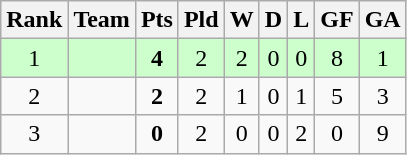<table class=wikitable>
<tr align=center>
<th bgcolor=#efefef>Rank</th>
<th bgcolor=#efefef>Team</th>
<th bgcolor=#efefef>Pts</th>
<th bgcolor=#efefef>Pld</th>
<th bgcolor=#efefef>W</th>
<th bgcolor=#efefef>D</th>
<th bgcolor=#efefef>L</th>
<th bgcolor=#efefef>GF</th>
<th bgcolor=#efefef>GA</th>
</tr>
<tr align=center style="background:#ccffcc;">
<td>1</td>
<td align=left></td>
<td><strong>4</strong></td>
<td>2</td>
<td>2</td>
<td>0</td>
<td>0</td>
<td>8</td>
<td>1</td>
</tr>
<tr align=center>
<td>2</td>
<td align=left></td>
<td><strong>2</strong></td>
<td>2</td>
<td>1</td>
<td>0</td>
<td>1</td>
<td>5</td>
<td>3</td>
</tr>
<tr align=center>
<td>3</td>
<td align=left></td>
<td><strong>0</strong></td>
<td>2</td>
<td>0</td>
<td>0</td>
<td>2</td>
<td>0</td>
<td>9</td>
</tr>
</table>
